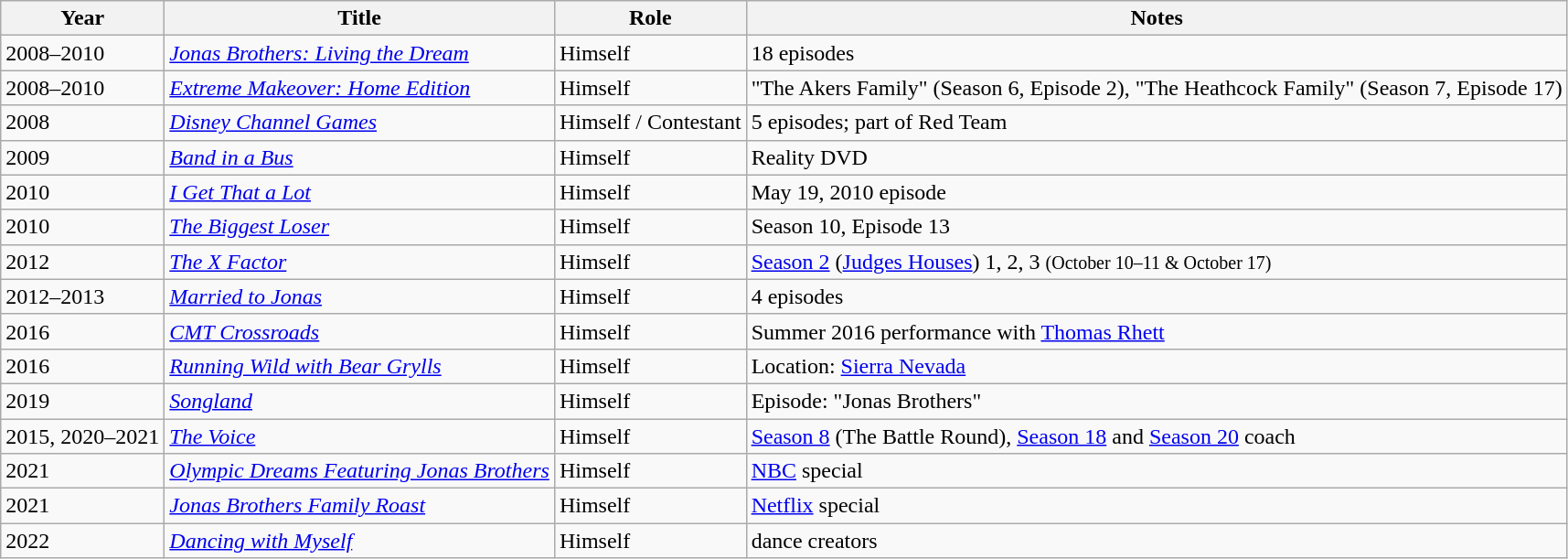<table class="wikitable">
<tr>
<th>Year</th>
<th>Title</th>
<th>Role</th>
<th>Notes</th>
</tr>
<tr>
<td>2008–2010</td>
<td><em><a href='#'>Jonas Brothers: Living the Dream</a></em></td>
<td>Himself</td>
<td>18 episodes</td>
</tr>
<tr>
<td>2008–2010</td>
<td><em><a href='#'>Extreme Makeover: Home Edition</a></em></td>
<td>Himself</td>
<td>"The Akers Family" (Season 6, Episode 2), "The Heathcock Family" (Season 7, Episode 17)</td>
</tr>
<tr>
<td>2008</td>
<td><em><a href='#'>Disney Channel Games</a></em></td>
<td>Himself / Contestant</td>
<td>5 episodes; part of Red Team</td>
</tr>
<tr>
<td>2009</td>
<td><em><a href='#'>Band in a Bus</a></em></td>
<td>Himself</td>
<td>Reality DVD</td>
</tr>
<tr>
<td>2010</td>
<td><em><a href='#'>I Get That a Lot</a></em></td>
<td>Himself</td>
<td>May 19, 2010 episode</td>
</tr>
<tr>
<td>2010</td>
<td><em><a href='#'>The Biggest Loser</a></em></td>
<td>Himself</td>
<td>Season 10, Episode 13</td>
</tr>
<tr>
<td>2012</td>
<td><em><a href='#'>The X Factor</a></em></td>
<td>Himself</td>
<td><a href='#'>Season 2</a> (<a href='#'>Judges Houses</a>) 1, 2, 3 <small>(October 10–11 & October 17)</small></td>
</tr>
<tr>
<td>2012–2013</td>
<td><em><a href='#'>Married to Jonas</a></em></td>
<td>Himself</td>
<td>4 episodes</td>
</tr>
<tr>
<td>2016</td>
<td><em><a href='#'>CMT Crossroads</a></em></td>
<td>Himself</td>
<td>Summer 2016 performance with <a href='#'>Thomas Rhett</a></td>
</tr>
<tr>
<td>2016</td>
<td><em><a href='#'>Running Wild with Bear Grylls</a></em></td>
<td>Himself</td>
<td>Location: <a href='#'>Sierra Nevada</a></td>
</tr>
<tr>
<td>2019</td>
<td><em><a href='#'>Songland</a></em></td>
<td>Himself</td>
<td>Episode: "Jonas Brothers"</td>
</tr>
<tr>
<td>2015, 2020–2021</td>
<td><em><a href='#'>The Voice</a></em></td>
<td>Himself</td>
<td><a href='#'>Season 8</a> (The Battle Round), <a href='#'>Season 18</a> and <a href='#'>Season 20</a> coach</td>
</tr>
<tr>
<td>2021</td>
<td><em><a href='#'>Olympic Dreams Featuring Jonas Brothers</a></em></td>
<td>Himself</td>
<td><a href='#'>NBC</a> special</td>
</tr>
<tr>
<td>2021</td>
<td><em><a href='#'>Jonas Brothers Family Roast</a></em></td>
<td>Himself</td>
<td><a href='#'>Netflix</a> special</td>
</tr>
<tr>
<td>2022</td>
<td><em><a href='#'>Dancing with Myself</a></em></td>
<td>Himself</td>
<td>dance creators</td>
</tr>
</table>
